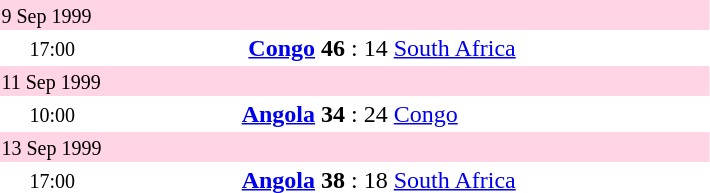<table style="text-align:center; float:left; margin-right:1em;">
<tr>
<th width=15%></th>
<th width=30%></th>
<th width=10%></th>
<th width=30%></th>
<th width=15%></th>
</tr>
<tr align="left" bgcolor=#ffd4e4>
<td colspan=5><small>9 Sep 1999</small></td>
</tr>
<tr>
<td><small>17:00</small></td>
<td align="right"><strong><a href='#'>Congo</a></strong> </td>
<td><strong>46</strong> : 14</td>
<td align="left"> <a href='#'>South Africa</a></td>
<td></td>
</tr>
<tr align="left" bgcolor=#ffd4e4>
<td colspan=5><small>11 Sep 1999</small></td>
</tr>
<tr>
<td><small>10:00</small></td>
<td align="right"><strong><a href='#'>Angola</a></strong> </td>
<td><strong>34</strong> : 24</td>
<td align="left"> <a href='#'>Congo</a></td>
<td></td>
</tr>
<tr align="left" bgcolor=#ffd4e4>
<td colspan=5><small>13 Sep 1999</small></td>
</tr>
<tr>
<td><small>17:00</small></td>
<td align="right"><strong><a href='#'>Angola</a></strong> </td>
<td><strong>38</strong> : 18</td>
<td align="left"> <a href='#'>South Africa</a></td>
<td></td>
</tr>
</table>
